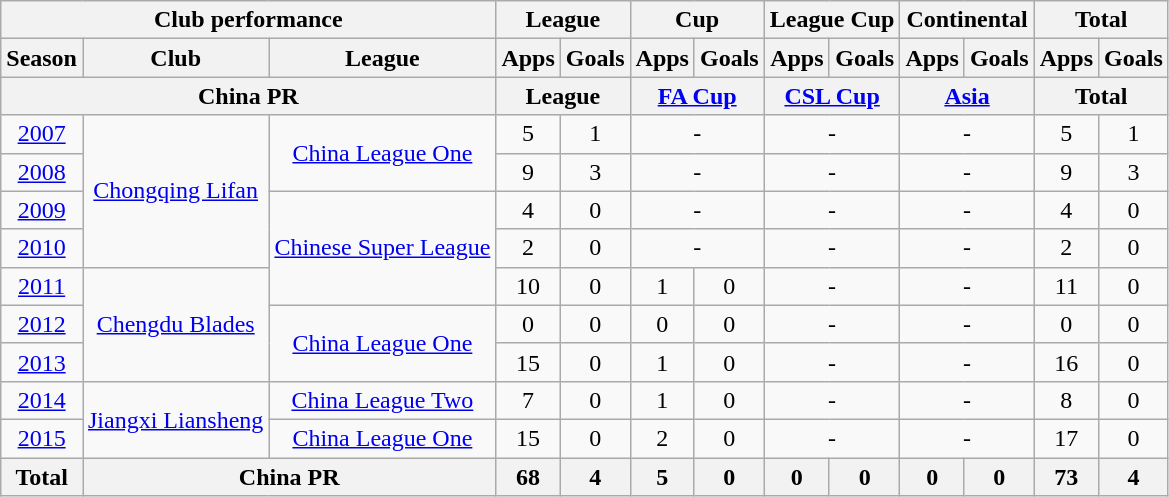<table class="wikitable" style="text-align:center">
<tr>
<th colspan=3>Club performance</th>
<th colspan=2>League</th>
<th colspan=2>Cup</th>
<th colspan=2>League Cup</th>
<th colspan=2>Continental</th>
<th colspan=2>Total</th>
</tr>
<tr>
<th>Season</th>
<th>Club</th>
<th>League</th>
<th>Apps</th>
<th>Goals</th>
<th>Apps</th>
<th>Goals</th>
<th>Apps</th>
<th>Goals</th>
<th>Apps</th>
<th>Goals</th>
<th>Apps</th>
<th>Goals</th>
</tr>
<tr>
<th colspan=3>China PR</th>
<th colspan=2>League</th>
<th colspan=2><a href='#'>FA Cup</a></th>
<th colspan=2><a href='#'>CSL Cup</a></th>
<th colspan=2><a href='#'>Asia</a></th>
<th colspan=2>Total</th>
</tr>
<tr>
<td><a href='#'>2007</a></td>
<td rowspan="4"><a href='#'>Chongqing Lifan</a></td>
<td rowspan="2"><a href='#'>China League One</a></td>
<td>5</td>
<td>1</td>
<td colspan="2">-</td>
<td colspan="2">-</td>
<td colspan="2">-</td>
<td>5</td>
<td>1</td>
</tr>
<tr>
<td><a href='#'>2008</a></td>
<td>9</td>
<td>3</td>
<td colspan="2">-</td>
<td colspan="2">-</td>
<td colspan="2">-</td>
<td>9</td>
<td>3</td>
</tr>
<tr>
<td><a href='#'>2009</a></td>
<td rowspan="3"><a href='#'>Chinese Super League</a></td>
<td>4</td>
<td>0</td>
<td colspan="2">-</td>
<td colspan="2">-</td>
<td colspan="2">-</td>
<td>4</td>
<td>0</td>
</tr>
<tr>
<td><a href='#'>2010</a></td>
<td>2</td>
<td>0</td>
<td colspan="2">-</td>
<td colspan="2">-</td>
<td colspan="2">-</td>
<td>2</td>
<td>0</td>
</tr>
<tr>
<td><a href='#'>2011</a></td>
<td rowspan="3"><a href='#'>Chengdu Blades</a></td>
<td>10</td>
<td>0</td>
<td>1</td>
<td>0</td>
<td colspan="2">-</td>
<td colspan="2">-</td>
<td>11</td>
<td>0</td>
</tr>
<tr>
<td><a href='#'>2012</a></td>
<td rowspan="2"><a href='#'>China League One</a></td>
<td>0</td>
<td>0</td>
<td>0</td>
<td>0</td>
<td colspan="2">-</td>
<td colspan="2">-</td>
<td>0</td>
<td>0</td>
</tr>
<tr>
<td><a href='#'>2013</a></td>
<td>15</td>
<td>0</td>
<td>1</td>
<td>0</td>
<td colspan="2">-</td>
<td colspan="2">-</td>
<td>16</td>
<td>0</td>
</tr>
<tr>
<td><a href='#'>2014</a></td>
<td rowspan="2"><a href='#'>Jiangxi Liansheng</a></td>
<td><a href='#'>China League Two</a></td>
<td>7</td>
<td>0</td>
<td>1</td>
<td>0</td>
<td colspan="2">-</td>
<td colspan="2">-</td>
<td>8</td>
<td>0</td>
</tr>
<tr>
<td><a href='#'>2015</a></td>
<td rowspan="1"><a href='#'>China League One</a></td>
<td>15</td>
<td>0</td>
<td>2</td>
<td>0</td>
<td colspan="2">-</td>
<td colspan="2">-</td>
<td>17</td>
<td>0</td>
</tr>
<tr>
<th rowspan=3>Total</th>
<th colspan=2>China PR</th>
<th>68</th>
<th>4</th>
<th>5</th>
<th>0</th>
<th>0</th>
<th>0</th>
<th>0</th>
<th>0</th>
<th>73</th>
<th>4</th>
</tr>
</table>
